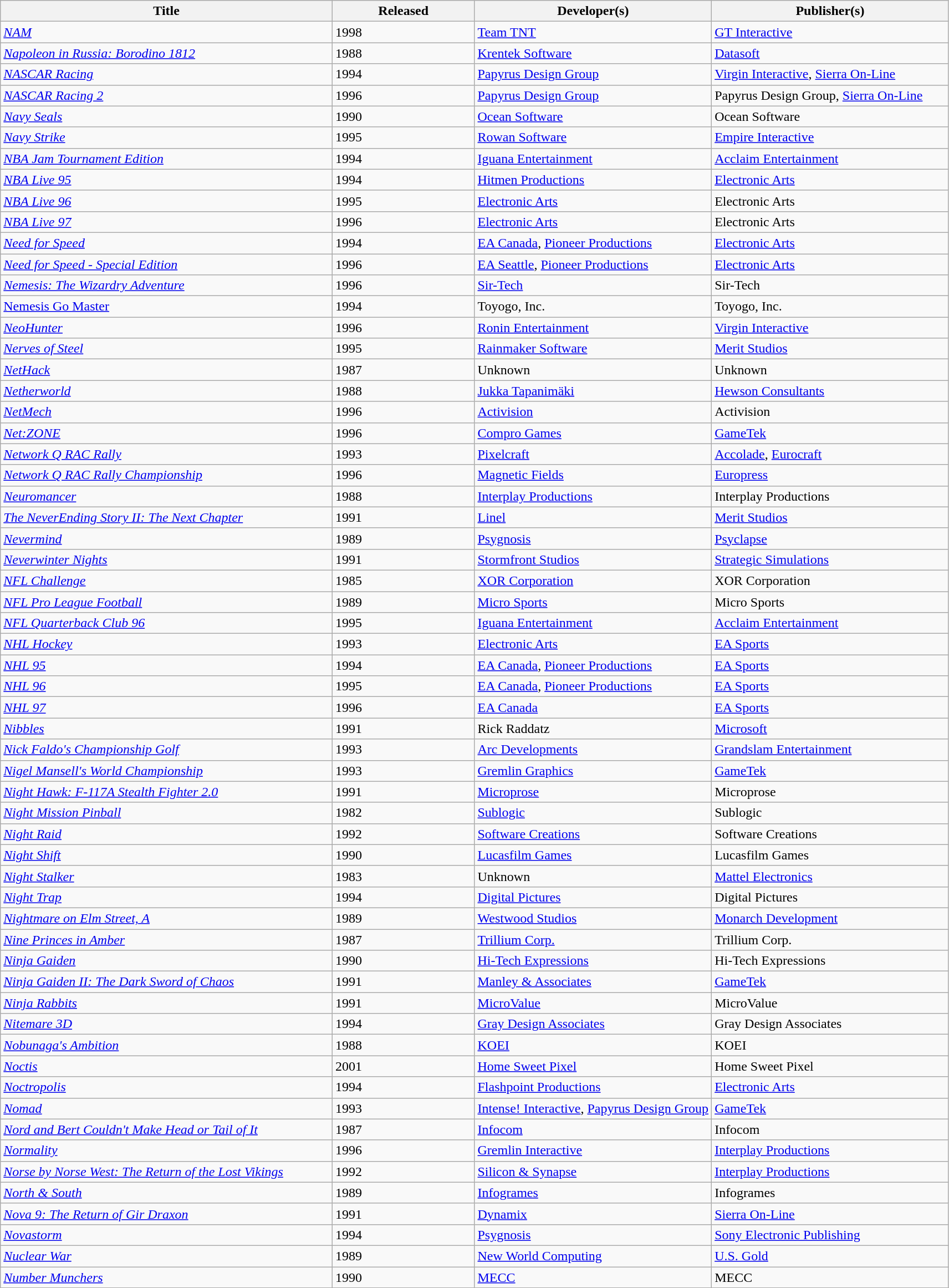<table class="wikitable sortable">
<tr>
<th width=35%>Title</th>
<th width=15%>Released</th>
<th width=25%>Developer(s)</th>
<th width=25%>Publisher(s)</th>
</tr>
<tr>
<td><em><a href='#'>NAM</a></em></td>
<td>1998</td>
<td><a href='#'>Team TNT</a></td>
<td><a href='#'>GT Interactive</a></td>
</tr>
<tr>
<td><em><a href='#'>Napoleon in Russia: Borodino 1812</a></em></td>
<td>1988</td>
<td><a href='#'>Krentek Software</a></td>
<td><a href='#'>Datasoft</a></td>
</tr>
<tr>
<td><em><a href='#'>NASCAR Racing</a></em></td>
<td>1994</td>
<td><a href='#'>Papyrus Design Group</a></td>
<td><a href='#'>Virgin Interactive</a>, <a href='#'>Sierra On-Line</a></td>
</tr>
<tr>
<td><em><a href='#'>NASCAR Racing 2</a></em></td>
<td>1996</td>
<td><a href='#'>Papyrus Design Group</a></td>
<td>Papyrus Design Group, <a href='#'>Sierra On-Line</a></td>
</tr>
<tr>
<td><em><a href='#'>Navy Seals</a></em></td>
<td>1990</td>
<td><a href='#'>Ocean Software</a></td>
<td>Ocean Software</td>
</tr>
<tr>
<td><em><a href='#'>Navy Strike</a></em></td>
<td>1995</td>
<td><a href='#'>Rowan Software</a></td>
<td><a href='#'>Empire Interactive</a></td>
</tr>
<tr>
<td><em><a href='#'>NBA Jam Tournament Edition</a></em></td>
<td>1994</td>
<td><a href='#'>Iguana Entertainment</a></td>
<td><a href='#'>Acclaim Entertainment</a></td>
</tr>
<tr>
<td><em><a href='#'>NBA Live 95</a></em></td>
<td>1994</td>
<td><a href='#'>Hitmen Productions</a></td>
<td><a href='#'>Electronic Arts</a></td>
</tr>
<tr>
<td><em><a href='#'>NBA Live 96</a></em></td>
<td>1995</td>
<td><a href='#'>Electronic Arts</a></td>
<td>Electronic Arts</td>
</tr>
<tr>
<td><em><a href='#'>NBA Live 97</a></em></td>
<td>1996</td>
<td><a href='#'>Electronic Arts</a></td>
<td>Electronic Arts</td>
</tr>
<tr>
<td><em><a href='#'>Need for Speed</a></em></td>
<td>1994</td>
<td><a href='#'>EA Canada</a>, <a href='#'>Pioneer Productions</a></td>
<td><a href='#'>Electronic Arts</a></td>
</tr>
<tr>
<td><em><a href='#'>Need for Speed - Special Edition</a></em></td>
<td>1996</td>
<td><a href='#'>EA Seattle</a>, <a href='#'>Pioneer Productions</a></td>
<td><a href='#'>Electronic Arts</a></td>
</tr>
<tr>
<td><em><a href='#'>Nemesis: The Wizardry Adventure</a></em></td>
<td>1996</td>
<td><a href='#'>Sir-Tech</a></td>
<td>Sir-Tech</td>
</tr>
<tr>
<td><a href='#'>Nemesis Go Master</a></td>
<td>1994</td>
<td>Toyogo, Inc.</td>
<td>Toyogo, Inc.</td>
</tr>
<tr>
<td><em><a href='#'>NeoHunter</a></em></td>
<td>1996</td>
<td><a href='#'>Ronin Entertainment</a></td>
<td><a href='#'>Virgin Interactive</a></td>
</tr>
<tr>
<td><em><a href='#'>Nerves of Steel</a></em></td>
<td>1995</td>
<td><a href='#'>Rainmaker Software</a></td>
<td><a href='#'>Merit Studios</a></td>
</tr>
<tr>
<td><em><a href='#'>NetHack</a></em></td>
<td>1987</td>
<td>Unknown</td>
<td>Unknown</td>
</tr>
<tr>
<td><em><a href='#'>Netherworld</a></em></td>
<td>1988</td>
<td><a href='#'>Jukka Tapanimäki</a></td>
<td><a href='#'>Hewson Consultants</a></td>
</tr>
<tr>
<td><em><a href='#'>NetMech</a></em></td>
<td>1996</td>
<td><a href='#'>Activision</a></td>
<td>Activision</td>
</tr>
<tr>
<td><em><a href='#'>Net:ZONE</a></em></td>
<td>1996</td>
<td><a href='#'>Compro Games</a></td>
<td><a href='#'>GameTek</a></td>
</tr>
<tr>
<td><em><a href='#'>Network Q RAC Rally</a></em></td>
<td>1993</td>
<td><a href='#'>Pixelcraft</a></td>
<td><a href='#'>Accolade</a>, <a href='#'>Eurocraft</a></td>
</tr>
<tr>
<td><em><a href='#'>Network Q RAC Rally Championship</a></em></td>
<td>1996</td>
<td><a href='#'>Magnetic Fields</a></td>
<td><a href='#'>Europress</a></td>
</tr>
<tr>
<td><em><a href='#'>Neuromancer</a></em></td>
<td>1988</td>
<td><a href='#'>Interplay Productions</a></td>
<td>Interplay Productions</td>
</tr>
<tr>
<td><em><a href='#'>The NeverEnding Story II: The Next Chapter</a></em></td>
<td>1991</td>
<td><a href='#'>Linel</a></td>
<td><a href='#'>Merit Studios</a></td>
</tr>
<tr>
<td><em><a href='#'>Nevermind</a></em></td>
<td>1989</td>
<td><a href='#'>Psygnosis</a></td>
<td><a href='#'>Psyclapse</a></td>
</tr>
<tr>
<td><em><a href='#'>Neverwinter Nights</a></em></td>
<td>1991</td>
<td><a href='#'>Stormfront Studios</a></td>
<td><a href='#'>Strategic Simulations</a></td>
</tr>
<tr>
<td><em><a href='#'>NFL Challenge</a></em></td>
<td>1985</td>
<td><a href='#'>XOR Corporation</a></td>
<td>XOR Corporation</td>
</tr>
<tr>
<td><em><a href='#'>NFL Pro League Football</a></em></td>
<td>1989</td>
<td><a href='#'>Micro Sports</a></td>
<td>Micro Sports</td>
</tr>
<tr>
<td><em><a href='#'>NFL Quarterback Club 96</a></em></td>
<td>1995</td>
<td><a href='#'>Iguana Entertainment</a></td>
<td><a href='#'>Acclaim Entertainment</a></td>
</tr>
<tr>
<td><em><a href='#'>NHL Hockey</a></em></td>
<td>1993</td>
<td><a href='#'>Electronic Arts</a></td>
<td><a href='#'>EA Sports</a></td>
</tr>
<tr>
<td><em><a href='#'>NHL 95</a></em></td>
<td>1994</td>
<td><a href='#'>EA Canada</a>, <a href='#'>Pioneer Productions</a></td>
<td><a href='#'>EA Sports</a></td>
</tr>
<tr>
<td><em><a href='#'>NHL 96</a></em></td>
<td>1995</td>
<td><a href='#'>EA Canada</a>, <a href='#'>Pioneer Productions</a></td>
<td><a href='#'>EA Sports</a></td>
</tr>
<tr>
<td><em><a href='#'>NHL 97</a></em></td>
<td>1996</td>
<td><a href='#'>EA Canada</a></td>
<td><a href='#'>EA Sports</a></td>
</tr>
<tr>
<td><em><a href='#'>Nibbles</a></em></td>
<td>1991</td>
<td>Rick Raddatz</td>
<td><a href='#'>Microsoft</a></td>
</tr>
<tr>
<td><em><a href='#'>Nick Faldo's Championship Golf</a></em></td>
<td>1993</td>
<td><a href='#'>Arc Developments</a></td>
<td><a href='#'>Grandslam Entertainment</a></td>
</tr>
<tr>
<td><em><a href='#'>Nigel Mansell's World Championship</a></em></td>
<td>1993</td>
<td><a href='#'>Gremlin Graphics</a></td>
<td><a href='#'>GameTek</a></td>
</tr>
<tr>
<td><em><a href='#'>Night Hawk: F-117A Stealth Fighter 2.0</a></em></td>
<td>1991</td>
<td><a href='#'>Microprose</a></td>
<td>Microprose</td>
</tr>
<tr>
<td><em><a href='#'>Night Mission Pinball</a></em></td>
<td>1982</td>
<td><a href='#'>Sublogic</a></td>
<td>Sublogic</td>
</tr>
<tr>
<td><em><a href='#'>Night Raid</a></em></td>
<td>1992</td>
<td><a href='#'>Software Creations</a></td>
<td>Software Creations</td>
</tr>
<tr>
<td><em><a href='#'>Night Shift</a></em></td>
<td>1990</td>
<td><a href='#'>Lucasfilm Games</a></td>
<td>Lucasfilm Games</td>
</tr>
<tr>
<td><em><a href='#'>Night Stalker</a></em></td>
<td>1983</td>
<td>Unknown</td>
<td><a href='#'>Mattel Electronics</a></td>
</tr>
<tr>
<td><em><a href='#'>Night Trap</a></em></td>
<td>1994</td>
<td><a href='#'>Digital Pictures</a></td>
<td>Digital Pictures</td>
</tr>
<tr>
<td><em><a href='#'>Nightmare on Elm Street, A</a></em></td>
<td>1989</td>
<td><a href='#'>Westwood Studios</a></td>
<td><a href='#'>Monarch Development</a></td>
</tr>
<tr>
<td><em><a href='#'>Nine Princes in Amber</a></em></td>
<td>1987</td>
<td><a href='#'>Trillium Corp.</a></td>
<td>Trillium Corp.</td>
</tr>
<tr>
<td><em><a href='#'>Ninja Gaiden</a></em></td>
<td>1990</td>
<td><a href='#'>Hi-Tech Expressions</a></td>
<td>Hi-Tech Expressions</td>
</tr>
<tr>
<td><em><a href='#'>Ninja Gaiden II: The Dark Sword of Chaos</a></em></td>
<td>1991</td>
<td><a href='#'>Manley & Associates</a></td>
<td><a href='#'>GameTek</a></td>
</tr>
<tr>
<td><em><a href='#'>Ninja Rabbits</a></em></td>
<td>1991</td>
<td><a href='#'>MicroValue</a></td>
<td>MicroValue</td>
</tr>
<tr>
<td><em><a href='#'>Nitemare 3D</a></em></td>
<td>1994</td>
<td><a href='#'>Gray Design Associates</a></td>
<td>Gray Design Associates</td>
</tr>
<tr>
<td><em><a href='#'>Nobunaga's Ambition</a></em></td>
<td>1988</td>
<td><a href='#'>KOEI</a></td>
<td>KOEI</td>
</tr>
<tr>
<td><em><a href='#'>Noctis</a></em></td>
<td>2001</td>
<td><a href='#'>Home Sweet Pixel</a></td>
<td>Home Sweet Pixel</td>
</tr>
<tr>
<td><em><a href='#'>Noctropolis</a></em></td>
<td>1994</td>
<td><a href='#'>Flashpoint Productions</a></td>
<td><a href='#'>Electronic Arts</a></td>
</tr>
<tr>
<td><em><a href='#'>Nomad</a></em></td>
<td>1993</td>
<td><a href='#'>Intense! Interactive</a>, <a href='#'>Papyrus Design Group</a></td>
<td><a href='#'>GameTek</a></td>
</tr>
<tr>
<td><em><a href='#'>Nord and Bert Couldn't Make Head or Tail of It</a></em></td>
<td>1987</td>
<td><a href='#'>Infocom</a></td>
<td>Infocom</td>
</tr>
<tr>
<td><em><a href='#'>Normality</a></em></td>
<td>1996</td>
<td><a href='#'>Gremlin Interactive</a></td>
<td><a href='#'>Interplay Productions</a></td>
</tr>
<tr>
<td><em><a href='#'>Norse by Norse West: The Return of the Lost Vikings</a></em></td>
<td>1992</td>
<td><a href='#'>Silicon & Synapse</a></td>
<td><a href='#'>Interplay Productions</a></td>
</tr>
<tr>
<td><em><a href='#'>North & South</a></em></td>
<td>1989</td>
<td><a href='#'>Infogrames</a></td>
<td>Infogrames</td>
</tr>
<tr>
<td><em><a href='#'>Nova 9: The Return of Gir Draxon</a></em></td>
<td>1991</td>
<td><a href='#'>Dynamix</a></td>
<td><a href='#'>Sierra On-Line</a></td>
</tr>
<tr>
<td><em><a href='#'>Novastorm</a></em></td>
<td>1994</td>
<td><a href='#'>Psygnosis</a></td>
<td><a href='#'>Sony Electronic Publishing</a></td>
</tr>
<tr>
<td><em><a href='#'>Nuclear War</a></em></td>
<td>1989</td>
<td><a href='#'>New World Computing</a></td>
<td><a href='#'>U.S. Gold</a></td>
</tr>
<tr>
<td><em><a href='#'>Number Munchers</a></em></td>
<td>1990</td>
<td><a href='#'>MECC</a></td>
<td>MECC</td>
</tr>
</table>
